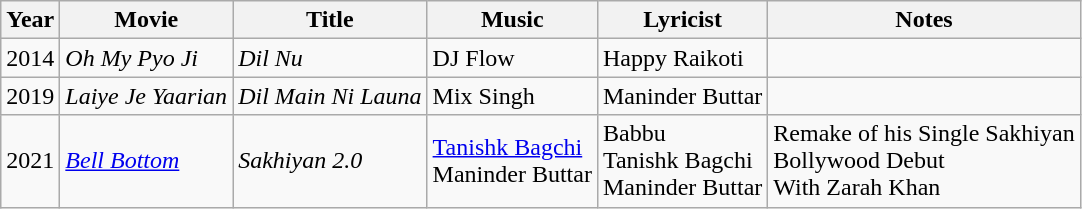<table class="wikitable">
<tr>
<th>Year</th>
<th>Movie</th>
<th>Title</th>
<th>Music</th>
<th>Lyricist</th>
<th>Notes</th>
</tr>
<tr>
<td>2014</td>
<td><em>Oh My Pyo Ji</em></td>
<td><em>Dil Nu</em></td>
<td>DJ Flow</td>
<td>Happy Raikoti</td>
<td></td>
</tr>
<tr>
<td>2019</td>
<td><em>Laiye Je Yaarian</em></td>
<td><em>Dil Main Ni Launa</em></td>
<td>Mix Singh</td>
<td>Maninder Buttar</td>
<td></td>
</tr>
<tr>
<td>2021</td>
<td><a href='#'><em>Bell Bottom</em></a></td>
<td><em>Sakhiyan 2.0</em></td>
<td><a href='#'>Tanishk Bagchi</a><br>Maninder Buttar</td>
<td>Babbu<br>Tanishk Bagchi<br>Maninder Buttar</td>
<td>Remake of his Single Sakhiyan<br>Bollywood Debut<br>With Zarah Khan</td>
</tr>
</table>
